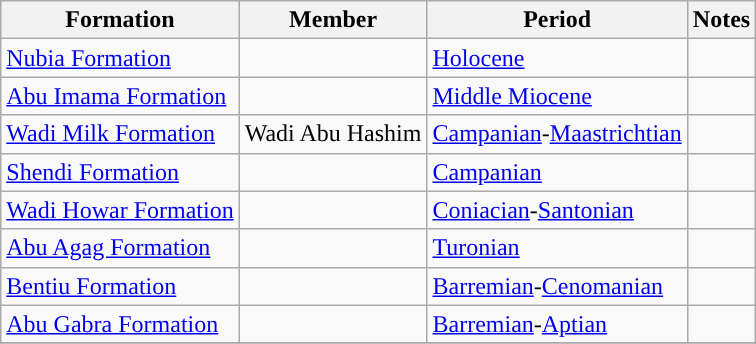<table class="wikitable sortable">
<tr>
<th>Formation</th>
<th>Member</th>
<th>Period</th>
<th class="unsortable">Notes</th>
</tr>
<tr>
<td><a href='#'>Nubia Formation</a></td>
<td></td>
<td style="background-color: "><a href='#'>Holocene</a></td>
<td align=center></td>
</tr>
<tr>
<td><a href='#'>Abu Imama Formation</a></td>
<td></td>
<td style="background-color: "><a href='#'>Middle Miocene</a></td>
<td align=center></td>
</tr>
<tr>
<td><a href='#'>Wadi Milk Formation</a></td>
<td>Wadi Abu Hashim</td>
<td style="background-color: "><a href='#'>Campanian</a>-<a href='#'>Maastrichtian</a></td>
<td align=center></td>
</tr>
<tr>
<td><a href='#'>Shendi Formation</a></td>
<td></td>
<td style="background-color: "><a href='#'>Campanian</a></td>
<td align=center></td>
</tr>
<tr>
<td><a href='#'>Wadi Howar Formation</a></td>
<td></td>
<td style="background-color: "><a href='#'>Coniacian</a>-<a href='#'>Santonian</a></td>
<td align=center></td>
</tr>
<tr>
<td><a href='#'>Abu Agag Formation</a></td>
<td></td>
<td style="background-color: "><a href='#'>Turonian</a></td>
<td align=center></td>
</tr>
<tr>
<td><a href='#'>Bentiu Formation</a></td>
<td></td>
<td style="background-color: "><a href='#'>Barremian</a>-<a href='#'>Cenomanian</a></td>
<td align=center></td>
</tr>
<tr>
<td><a href='#'>Abu Gabra Formation</a></td>
<td></td>
<td style="background-color: "><a href='#'>Barremian</a>-<a href='#'>Aptian</a></td>
<td align=center></td>
</tr>
<tr>
</tr>
</table>
